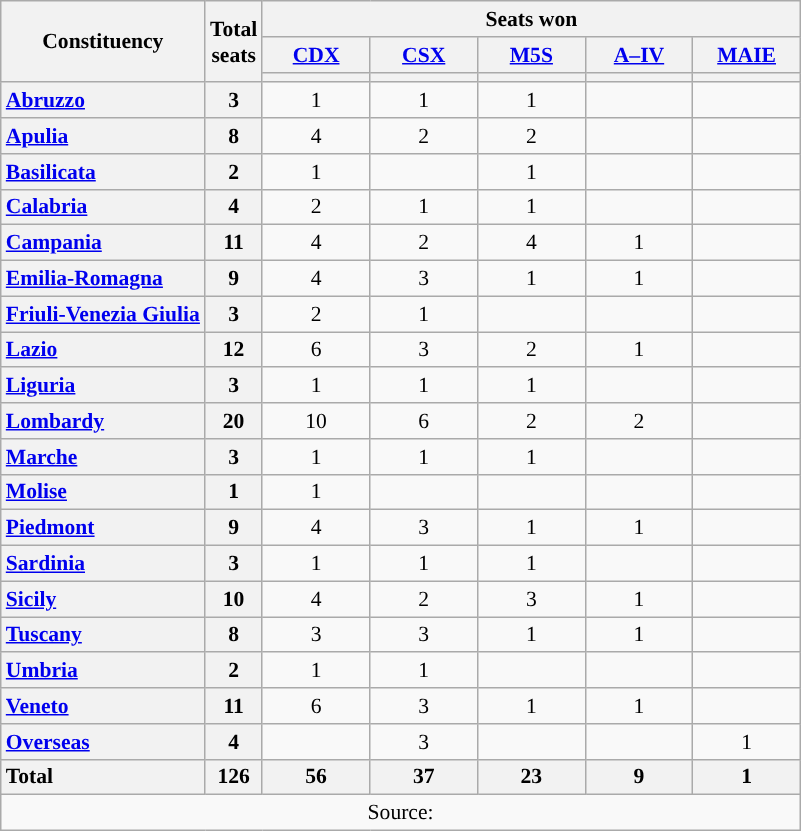<table class="wikitable" style="text-align:center; font-size: 0.9em;">
<tr>
<th rowspan="3">Constituency</th>
<th rowspan="3">Total<br>seats</th>
<th colspan="5">Seats won</th>
</tr>
<tr>
<th class="unsortable" style="width:65px;"><a href='#'>CDX</a></th>
<th class="unsortable" style="width:65px;"><a href='#'>CSX</a></th>
<th class="unsortable" style="width:65px;"><a href='#'>M5S</a></th>
<th class="unsortable" style="width:65px;"><a href='#'>A–IV</a></th>
<th class="unsortable" style="width:65px;"><a href='#'>MAIE</a></th>
</tr>
<tr>
<th style="background:"></th>
<th style="background:"></th>
<th style="background:"></th>
<th style="background:"></th>
<th style="background:"></th>
</tr>
<tr>
<th style="text-align: left;"><a href='#'>Abruzzo</a></th>
<th>3</th>
<td>1</td>
<td>1</td>
<td>1</td>
<td></td>
<td></td>
</tr>
<tr>
<th style="text-align: left;"><a href='#'>Apulia</a></th>
<th>8</th>
<td>4</td>
<td>2</td>
<td>2</td>
<td></td>
<td></td>
</tr>
<tr>
<th style="text-align: left;"><a href='#'>Basilicata</a></th>
<th>2</th>
<td>1</td>
<td></td>
<td>1</td>
<td></td>
<td></td>
</tr>
<tr>
<th style="text-align: left;"><a href='#'>Calabria</a></th>
<th>4</th>
<td>2</td>
<td>1</td>
<td>1</td>
<td></td>
<td></td>
</tr>
<tr>
<th style="text-align: left;"><a href='#'>Campania</a></th>
<th>11</th>
<td>4</td>
<td>2</td>
<td>4</td>
<td>1</td>
<td></td>
</tr>
<tr>
<th style="text-align: left;"><a href='#'>Emilia-Romagna</a></th>
<th>9</th>
<td>4</td>
<td>3</td>
<td>1</td>
<td>1</td>
<td></td>
</tr>
<tr>
<th style="text-align: left;"><a href='#'>Friuli-Venezia Giulia</a></th>
<th>3</th>
<td>2</td>
<td>1</td>
<td></td>
<td></td>
<td></td>
</tr>
<tr>
<th style="text-align: left;"><a href='#'>Lazio</a></th>
<th>12</th>
<td>6</td>
<td>3</td>
<td>2</td>
<td>1</td>
<td></td>
</tr>
<tr>
<th style="text-align: left;"><a href='#'>Liguria</a></th>
<th>3</th>
<td>1</td>
<td>1</td>
<td>1</td>
<td></td>
<td></td>
</tr>
<tr>
<th style="text-align: left;"><a href='#'>Lombardy</a></th>
<th>20</th>
<td>10</td>
<td>6</td>
<td>2</td>
<td>2</td>
<td></td>
</tr>
<tr>
<th style="text-align: left;"><a href='#'>Marche</a></th>
<th>3</th>
<td>1</td>
<td>1</td>
<td>1</td>
<td></td>
<td></td>
</tr>
<tr>
<th style="text-align: left;"><a href='#'>Molise</a></th>
<th>1</th>
<td>1</td>
<td></td>
<td></td>
<td></td>
<td></td>
</tr>
<tr>
<th style="text-align: left;"><a href='#'>Piedmont</a></th>
<th>9</th>
<td>4</td>
<td>3</td>
<td>1</td>
<td>1</td>
<td></td>
</tr>
<tr>
<th style="text-align: left;"><a href='#'>Sardinia</a></th>
<th>3</th>
<td>1</td>
<td>1</td>
<td>1</td>
<td></td>
<td></td>
</tr>
<tr>
<th style="text-align: left;"><a href='#'>Sicily</a></th>
<th>10</th>
<td>4</td>
<td>2</td>
<td>3</td>
<td>1</td>
<td></td>
</tr>
<tr>
<th style="text-align: left;"><a href='#'>Tuscany</a></th>
<th>8</th>
<td>3</td>
<td>3</td>
<td>1</td>
<td>1</td>
<td></td>
</tr>
<tr>
<th style="text-align: left;"><a href='#'>Umbria</a></th>
<th>2</th>
<td>1</td>
<td>1</td>
<td></td>
<td></td>
<td></td>
</tr>
<tr>
<th style="text-align: left;"><a href='#'>Veneto</a></th>
<th>11</th>
<td>6</td>
<td>3</td>
<td>1</td>
<td>1</td>
<td></td>
</tr>
<tr>
<th style="text-align: left;"><a href='#'>Overseas</a></th>
<th>4</th>
<td></td>
<td>3</td>
<td></td>
<td></td>
<td>1</td>
</tr>
<tr>
<th style="text-align: left;">Total</th>
<th>126</th>
<th>56</th>
<th>37</th>
<th>23</th>
<th>9</th>
<th>1</th>
</tr>
<tr>
<td colspan="7">Source: </td>
</tr>
</table>
